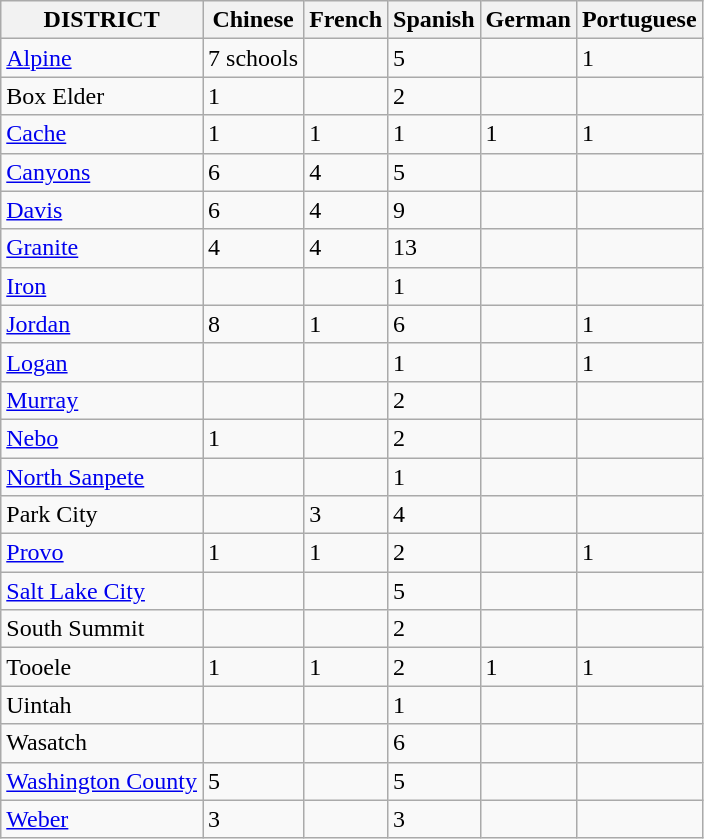<table class="wikitable">
<tr>
<th>DISTRICT</th>
<th>Chinese</th>
<th>French</th>
<th>Spanish</th>
<th>German</th>
<th>Portuguese</th>
</tr>
<tr>
<td><a href='#'>Alpine</a></td>
<td>7 schools</td>
<td></td>
<td>5</td>
<td></td>
<td>1</td>
</tr>
<tr>
<td>Box Elder</td>
<td>1</td>
<td></td>
<td>2</td>
<td></td>
<td></td>
</tr>
<tr>
<td><a href='#'>Cache</a></td>
<td>1</td>
<td>1</td>
<td>1</td>
<td>1</td>
<td>1</td>
</tr>
<tr>
<td><a href='#'>Canyons</a></td>
<td>6</td>
<td>4</td>
<td>5</td>
<td></td>
<td></td>
</tr>
<tr>
<td><a href='#'>Davis</a></td>
<td>6</td>
<td>4</td>
<td>9</td>
<td></td>
<td></td>
</tr>
<tr>
<td><a href='#'>Granite</a></td>
<td>4</td>
<td>4</td>
<td>13</td>
<td></td>
<td></td>
</tr>
<tr>
<td><a href='#'>Iron</a></td>
<td></td>
<td></td>
<td>1</td>
<td></td>
<td></td>
</tr>
<tr>
<td><a href='#'>Jordan</a></td>
<td>8</td>
<td>1</td>
<td>6</td>
<td></td>
<td>1</td>
</tr>
<tr>
<td><a href='#'>Logan</a></td>
<td></td>
<td></td>
<td>1</td>
<td></td>
<td>1</td>
</tr>
<tr>
<td><a href='#'>Murray</a></td>
<td></td>
<td></td>
<td>2</td>
<td></td>
<td></td>
</tr>
<tr>
<td><a href='#'>Nebo</a></td>
<td>1</td>
<td></td>
<td>2</td>
<td></td>
<td></td>
</tr>
<tr>
<td><a href='#'>North Sanpete</a></td>
<td></td>
<td></td>
<td>1</td>
<td></td>
<td></td>
</tr>
<tr>
<td>Park City</td>
<td></td>
<td>3</td>
<td>4</td>
<td></td>
<td></td>
</tr>
<tr>
<td><a href='#'>Provo</a></td>
<td>1</td>
<td>1</td>
<td>2</td>
<td></td>
<td>1</td>
</tr>
<tr>
<td><a href='#'>Salt Lake City</a></td>
<td></td>
<td></td>
<td>5</td>
<td></td>
<td></td>
</tr>
<tr>
<td>South Summit</td>
<td></td>
<td></td>
<td>2</td>
<td></td>
<td></td>
</tr>
<tr>
<td>Tooele</td>
<td>1</td>
<td>1</td>
<td>2</td>
<td>1</td>
<td>1</td>
</tr>
<tr>
<td>Uintah</td>
<td></td>
<td></td>
<td>1</td>
<td></td>
<td></td>
</tr>
<tr>
<td>Wasatch</td>
<td></td>
<td></td>
<td>6</td>
<td></td>
<td></td>
</tr>
<tr>
<td><a href='#'>Washington County</a></td>
<td>5</td>
<td></td>
<td>5</td>
<td></td>
<td></td>
</tr>
<tr>
<td><a href='#'>Weber</a></td>
<td>3</td>
<td></td>
<td>3</td>
<td></td>
<td></td>
</tr>
</table>
